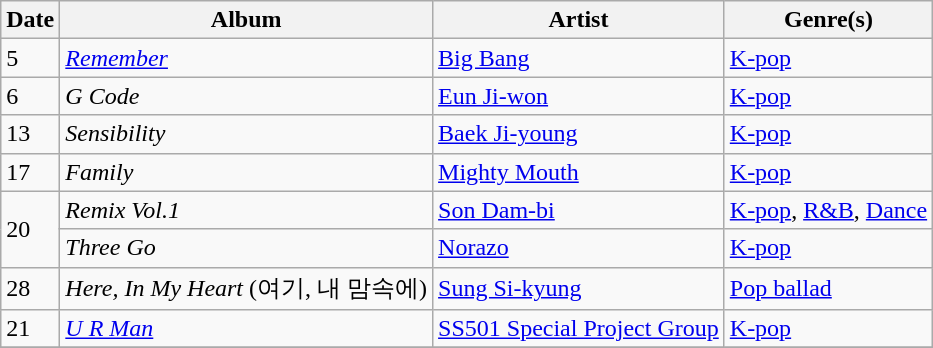<table class="wikitable" style="text-align: left;">
<tr>
<th>Date</th>
<th>Album</th>
<th>Artist</th>
<th>Genre(s)</th>
</tr>
<tr>
<td rowspan="1">5</td>
<td><a href='#'><em>Remember</em></a></td>
<td><a href='#'>Big Bang</a></td>
<td><a href='#'>K-pop</a></td>
</tr>
<tr>
<td rowspan="1">6</td>
<td><em>G Code</em></td>
<td><a href='#'>Eun Ji-won</a></td>
<td><a href='#'>K-pop</a></td>
</tr>
<tr>
<td rowspan="1">13</td>
<td><em>Sensibility</em></td>
<td><a href='#'>Baek Ji-young</a></td>
<td><a href='#'>K-pop</a></td>
</tr>
<tr>
<td rowspan="1">17</td>
<td><em>Family</em></td>
<td><a href='#'>Mighty Mouth</a></td>
<td><a href='#'>K-pop</a></td>
</tr>
<tr>
<td rowspan="2">20</td>
<td><em>Remix Vol.1</em></td>
<td><a href='#'>Son Dam-bi</a></td>
<td><a href='#'>K-pop</a>, <a href='#'>R&B</a>, <a href='#'>Dance</a></td>
</tr>
<tr>
<td><em>Three Go</em></td>
<td><a href='#'>Norazo</a></td>
<td><a href='#'>K-pop</a></td>
</tr>
<tr>
<td>28</td>
<td><em>Here, In My Heart</em> (여기, 내 맘속에)</td>
<td><a href='#'>Sung Si-kyung</a></td>
<td><a href='#'>Pop ballad</a></td>
</tr>
<tr>
<td rowspan="1">21</td>
<td><em><a href='#'>U R Man</a></em></td>
<td><a href='#'>SS501 Special Project Group</a></td>
<td><a href='#'>K-pop</a></td>
</tr>
<tr>
</tr>
</table>
